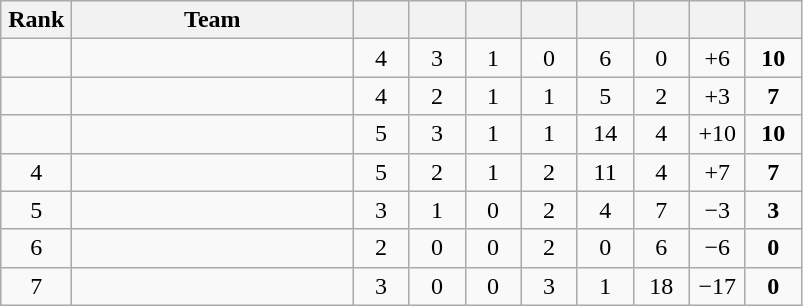<table class="wikitable" style="text-align: center;">
<tr>
<th width=40>Rank</th>
<th width=180>Team</th>
<th width=30></th>
<th width=30></th>
<th width=30></th>
<th width=30></th>
<th width=30></th>
<th width=30></th>
<th width=30></th>
<th width=30></th>
</tr>
<tr>
<td></td>
<td align=left></td>
<td>4</td>
<td>3</td>
<td>1</td>
<td>0</td>
<td>6</td>
<td>0</td>
<td>+6</td>
<td><strong>10</strong></td>
</tr>
<tr>
<td></td>
<td align=left></td>
<td>4</td>
<td>2</td>
<td>1</td>
<td>1</td>
<td>5</td>
<td>2</td>
<td>+3</td>
<td><strong>7</strong></td>
</tr>
<tr>
<td></td>
<td align=left></td>
<td>5</td>
<td>3</td>
<td>1</td>
<td>1</td>
<td>14</td>
<td>4</td>
<td>+10</td>
<td><strong>10</strong></td>
</tr>
<tr>
<td>4</td>
<td align=left></td>
<td>5</td>
<td>2</td>
<td>1</td>
<td>2</td>
<td>11</td>
<td>4</td>
<td>+7</td>
<td><strong>7</strong></td>
</tr>
<tr>
<td>5</td>
<td align=left></td>
<td>3</td>
<td>1</td>
<td>0</td>
<td>2</td>
<td>4</td>
<td>7</td>
<td>−3</td>
<td><strong>3</strong></td>
</tr>
<tr>
<td>6</td>
<td align=left></td>
<td>2</td>
<td>0</td>
<td>0</td>
<td>2</td>
<td>0</td>
<td>6</td>
<td>−6</td>
<td><strong>0</strong></td>
</tr>
<tr>
<td>7</td>
<td align=left></td>
<td>3</td>
<td>0</td>
<td>0</td>
<td>3</td>
<td>1</td>
<td>18</td>
<td>−17</td>
<td><strong>0</strong></td>
</tr>
</table>
